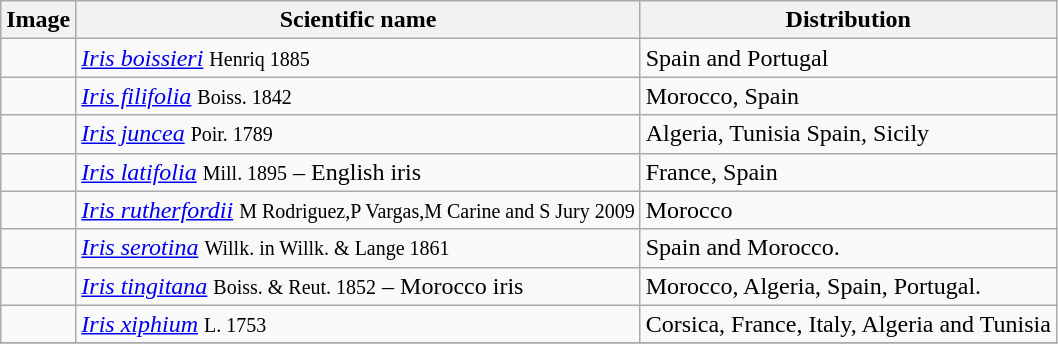<table class="wikitable">
<tr>
<th>Image</th>
<th>Scientific name</th>
<th>Distribution</th>
</tr>
<tr>
<td></td>
<td><em><a href='#'>Iris boissieri</a></em> <small>Henriq 1885</small></td>
<td>Spain and Portugal</td>
</tr>
<tr>
<td></td>
<td><em><a href='#'>Iris filifolia</a></em> <small>Boiss. 1842</small></td>
<td>Morocco, Spain</td>
</tr>
<tr>
<td></td>
<td><em><a href='#'>Iris juncea</a></em> <small>Poir. 1789</small></td>
<td>Algeria, Tunisia Spain, Sicily</td>
</tr>
<tr>
<td></td>
<td><em><a href='#'>Iris latifolia</a></em> <small>Mill. 1895</small> – English iris</td>
<td>France, Spain</td>
</tr>
<tr>
<td></td>
<td><em><a href='#'>Iris rutherfordii</a></em> <small>M Rodriguez,P Vargas,M Carine and S Jury 2009</small></td>
<td>Morocco</td>
</tr>
<tr>
<td></td>
<td><em><a href='#'>Iris serotina</a></em> <small>Willk. in Willk. & Lange 1861</small></td>
<td>Spain and Morocco.</td>
</tr>
<tr>
<td></td>
<td><em><a href='#'>Iris tingitana</a></em> <small>Boiss. & Reut. 1852</small> – Morocco iris</td>
<td>Morocco, Algeria, Spain, Portugal.</td>
</tr>
<tr>
<td></td>
<td><em><a href='#'>Iris xiphium</a></em> <small>L. 1753</small></td>
<td>Corsica, France, Italy, Algeria and Tunisia</td>
</tr>
<tr>
</tr>
</table>
